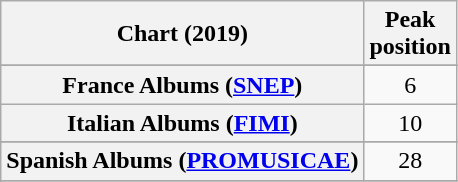<table class="wikitable sortable plainrowheaders" style="text-align:center">
<tr>
<th scope="col">Chart (2019)</th>
<th scope="col">Peak<br>position</th>
</tr>
<tr>
</tr>
<tr>
</tr>
<tr>
</tr>
<tr>
<th scope="row">France Albums (<a href='#'>SNEP</a>)</th>
<td>6</td>
</tr>
<tr>
<th scope="row">Italian Albums (<a href='#'>FIMI</a>)</th>
<td>10</td>
</tr>
<tr>
</tr>
<tr>
</tr>
<tr>
<th scope="row">Spanish Albums (<a href='#'>PROMUSICAE</a>)</th>
<td>28</td>
</tr>
<tr>
</tr>
<tr>
</tr>
<tr>
</tr>
</table>
